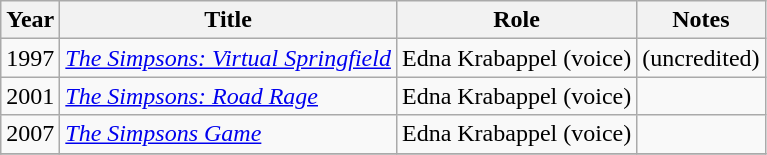<table class="wikitable sortable">
<tr>
<th>Year</th>
<th>Title</th>
<th>Role</th>
<th class="unsortable">Notes</th>
</tr>
<tr>
<td>1997</td>
<td><em><a href='#'>The Simpsons: Virtual Springfield</a></em></td>
<td>Edna Krabappel (voice)</td>
<td>(uncredited)</td>
</tr>
<tr>
<td>2001</td>
<td><em><a href='#'>The Simpsons: Road Rage</a></em></td>
<td>Edna Krabappel (voice)</td>
<td></td>
</tr>
<tr>
<td>2007</td>
<td><em><a href='#'>The Simpsons Game</a></em></td>
<td>Edna Krabappel (voice)</td>
<td></td>
</tr>
<tr>
</tr>
</table>
